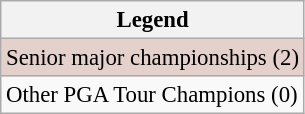<table class="wikitable" style="font-size:95%;">
<tr>
<th>Legend</th>
</tr>
<tr style="background:#e5d1cb;">
<td>Senior major championships (2)</td>
</tr>
<tr>
<td>Other PGA Tour Champions (0)</td>
</tr>
</table>
